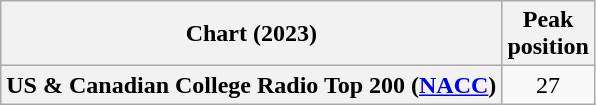<table class="wikitable sortable plainrowheaders" style="text-align:center">
<tr>
<th scope="col">Chart (2023)</th>
<th scope="col">Peak<br>position</th>
</tr>
<tr>
<th scope="row">US & Canadian College Radio Top 200 (<a href='#'>NACC</a>)</th>
<td>27</td>
</tr>
</table>
